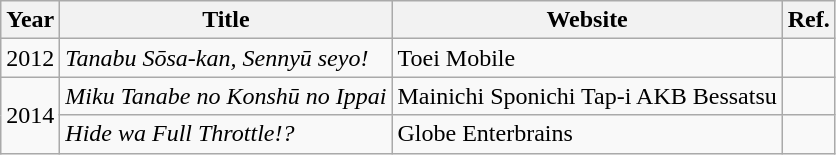<table class="wikitable">
<tr>
<th>Year</th>
<th>Title</th>
<th>Website</th>
<th>Ref.</th>
</tr>
<tr>
<td>2012</td>
<td><em>Tanabu Sōsa-kan, Sennyū seyo!</em></td>
<td>Toei Mobile</td>
<td></td>
</tr>
<tr>
<td rowspan="2">2014</td>
<td><em>Miku Tanabe no Konshū no Ippai</em></td>
<td>Mainichi Sponichi Tap-i AKB Bessatsu</td>
<td></td>
</tr>
<tr>
<td><em>Hide wa Full Throttle!?</em></td>
<td>Globe Enterbrains</td>
<td></td>
</tr>
</table>
